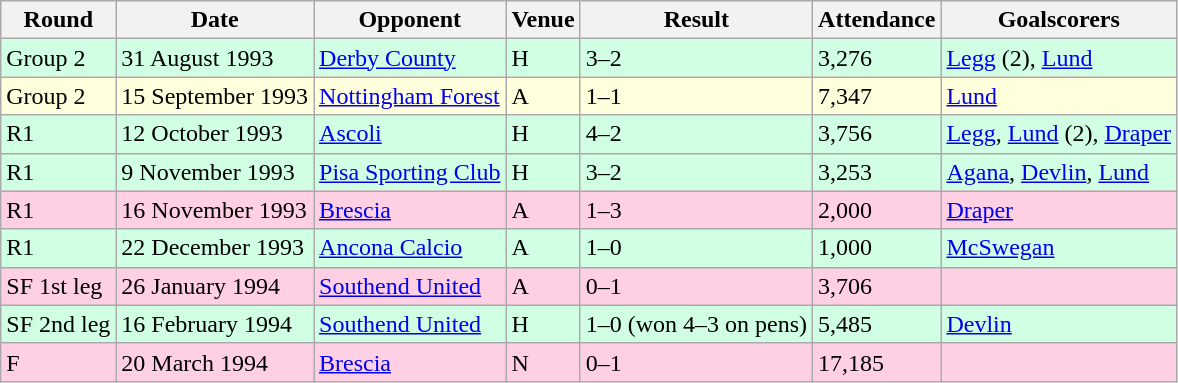<table class="wikitable">
<tr>
<th>Round</th>
<th>Date</th>
<th>Opponent</th>
<th>Venue</th>
<th>Result</th>
<th>Attendance</th>
<th>Goalscorers</th>
</tr>
<tr style="background:#d0ffe3;">
<td>Group 2</td>
<td>31 August 1993</td>
<td><a href='#'>Derby County</a></td>
<td>H</td>
<td>3–2</td>
<td>3,276</td>
<td><a href='#'>Legg</a> (2), <a href='#'>Lund</a></td>
</tr>
<tr style="background:#ffffdd;">
<td>Group 2</td>
<td>15 September 1993</td>
<td><a href='#'>Nottingham Forest</a></td>
<td>A</td>
<td>1–1</td>
<td>7,347</td>
<td><a href='#'>Lund</a></td>
</tr>
<tr style="background:#d0ffe3;">
<td>R1</td>
<td>12 October 1993</td>
<td><a href='#'>Ascoli</a></td>
<td>H</td>
<td>4–2</td>
<td>3,756</td>
<td><a href='#'>Legg</a>, <a href='#'>Lund</a> (2), <a href='#'>Draper</a></td>
</tr>
<tr style="background:#d0ffe3;">
<td>R1</td>
<td>9 November 1993</td>
<td><a href='#'>Pisa Sporting Club</a></td>
<td>H</td>
<td>3–2</td>
<td>3,253</td>
<td><a href='#'>Agana</a>, <a href='#'>Devlin</a>, <a href='#'>Lund</a></td>
</tr>
<tr style="background:#ffd0e3;">
<td>R1</td>
<td>16 November 1993</td>
<td><a href='#'>Brescia</a></td>
<td>A</td>
<td>1–3</td>
<td>2,000</td>
<td><a href='#'>Draper</a></td>
</tr>
<tr style="background:#d0ffe3;">
<td>R1</td>
<td>22 December 1993</td>
<td><a href='#'>Ancona Calcio</a></td>
<td>A</td>
<td>1–0</td>
<td>1,000</td>
<td><a href='#'>McSwegan</a></td>
</tr>
<tr style="background:#ffd0e3;">
<td>SF 1st leg</td>
<td>26 January 1994</td>
<td><a href='#'>Southend United</a></td>
<td>A</td>
<td>0–1</td>
<td>3,706</td>
<td></td>
</tr>
<tr style="background:#d0ffe3;">
<td>SF 2nd leg</td>
<td>16 February 1994</td>
<td><a href='#'>Southend United</a></td>
<td>H</td>
<td>1–0 (won 4–3 on pens)</td>
<td>5,485</td>
<td><a href='#'>Devlin</a></td>
</tr>
<tr style="background:#ffd0e3;">
<td>F</td>
<td>20 March 1994</td>
<td><a href='#'>Brescia</a></td>
<td>N</td>
<td>0–1</td>
<td>17,185</td>
<td></td>
</tr>
</table>
